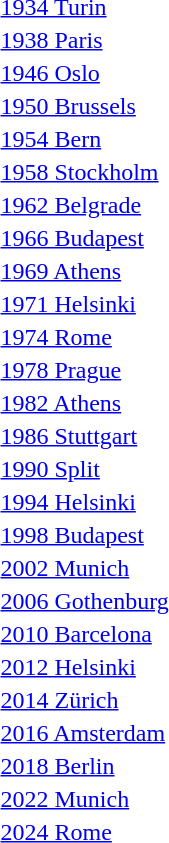<table>
<tr>
<td><a href='#'>1934 Turin</a><br></td>
<td></td>
<td></td>
<td></td>
</tr>
<tr>
<td><a href='#'>1938 Paris</a><br></td>
<td></td>
<td></td>
<td></td>
</tr>
<tr>
<td><a href='#'>1946 Oslo</a><br></td>
<td></td>
<td></td>
<td></td>
</tr>
<tr>
<td><a href='#'>1950 Brussels</a><br></td>
<td></td>
<td></td>
<td></td>
</tr>
<tr>
<td><a href='#'>1954 Bern</a><br></td>
<td></td>
<td></td>
<td></td>
</tr>
<tr>
<td><a href='#'>1958 Stockholm</a><br></td>
<td></td>
<td></td>
<td></td>
</tr>
<tr>
<td><a href='#'>1962 Belgrade</a><br></td>
<td></td>
<td></td>
<td></td>
</tr>
<tr>
<td><a href='#'>1966 Budapest</a><br></td>
<td></td>
<td></td>
<td></td>
</tr>
<tr>
<td><a href='#'>1969 Athens</a><br></td>
<td></td>
<td></td>
<td></td>
</tr>
<tr>
<td><a href='#'>1971 Helsinki</a><br></td>
<td></td>
<td></td>
<td></td>
</tr>
<tr>
<td><a href='#'>1974 Rome</a><br></td>
<td></td>
<td></td>
<td></td>
</tr>
<tr>
<td><a href='#'>1978 Prague</a><br></td>
<td></td>
<td></td>
<td></td>
</tr>
<tr>
<td><a href='#'>1982 Athens</a><br></td>
<td></td>
<td></td>
<td></td>
</tr>
<tr>
<td><a href='#'>1986 Stuttgart</a><br></td>
<td></td>
<td></td>
<td></td>
</tr>
<tr>
<td><a href='#'>1990 Split</a><br></td>
<td></td>
<td></td>
<td></td>
</tr>
<tr>
<td><a href='#'>1994 Helsinki</a><br></td>
<td></td>
<td></td>
<td></td>
</tr>
<tr>
<td><a href='#'>1998 Budapest</a><br></td>
<td></td>
<td></td>
<td></td>
</tr>
<tr>
<td><a href='#'>2002 Munich</a><br></td>
<td></td>
<td></td>
<td></td>
</tr>
<tr>
<td><a href='#'>2006 Gothenburg</a><br></td>
<td></td>
<td></td>
<td></td>
</tr>
<tr>
<td><a href='#'>2010 Barcelona</a><br></td>
<td></td>
<td></td>
<td></td>
</tr>
<tr>
<td><a href='#'>2012 Helsinki</a><br></td>
<td></td>
<td></td>
<td></td>
</tr>
<tr>
<td><a href='#'>2014 Zürich</a><br></td>
<td></td>
<td></td>
<td></td>
</tr>
<tr>
<td><a href='#'>2016 Amsterdam</a><br></td>
<td></td>
<td></td>
<td></td>
</tr>
<tr>
<td><a href='#'>2018 Berlin</a><br></td>
<td></td>
<td></td>
<td></td>
</tr>
<tr>
<td><a href='#'>2022 Munich</a><br></td>
<td></td>
<td></td>
<td></td>
</tr>
<tr>
<td><a href='#'>2024 Rome</a><br></td>
<td></td>
<td></td>
<td></td>
</tr>
</table>
